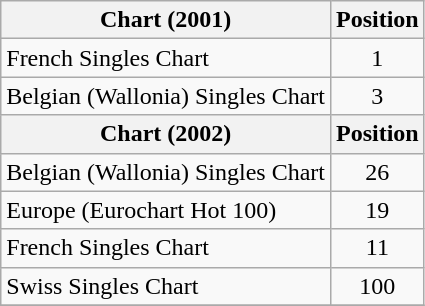<table class="wikitable sortable">
<tr>
<th>Chart (2001)</th>
<th>Position</th>
</tr>
<tr>
<td>French Singles Chart</td>
<td align="center">1</td>
</tr>
<tr>
<td>Belgian (Wallonia) Singles Chart</td>
<td align="center">3</td>
</tr>
<tr>
<th>Chart (2002)</th>
<th>Position</th>
</tr>
<tr>
<td>Belgian (Wallonia) Singles Chart</td>
<td align="center">26</td>
</tr>
<tr>
<td align="left">Europe (Eurochart Hot 100)</td>
<td align="center">19</td>
</tr>
<tr>
<td>French Singles Chart</td>
<td align="center">11</td>
</tr>
<tr>
<td>Swiss Singles Chart</td>
<td align="center">100</td>
</tr>
<tr>
</tr>
</table>
